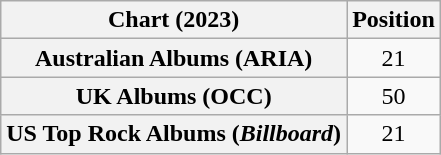<table class="wikitable sortable plainrowheaders" style="text-align:center">
<tr>
<th scope="col">Chart (2023)</th>
<th scope="col">Position</th>
</tr>
<tr>
<th scope="row">Australian Albums (ARIA)</th>
<td>21</td>
</tr>
<tr>
<th scope="row">UK Albums (OCC)</th>
<td>50</td>
</tr>
<tr>
<th scope="row">US Top Rock Albums (<em>Billboard</em>)</th>
<td>21</td>
</tr>
</table>
